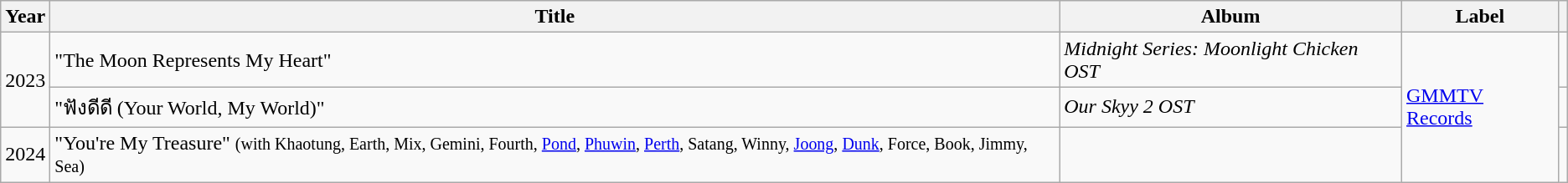<table class="wikitable">
<tr>
<th>Year</th>
<th>Title</th>
<th>Album</th>
<th>Label</th>
<th></th>
</tr>
<tr>
<td rowspan="2">2023</td>
<td>"The Moon Represents My Heart" </td>
<td><em>Midnight Series: Moonlight Chicken OST</em></td>
<td rowspan="3"><a href='#'>GMMTV Records</a></td>
<td></td>
</tr>
<tr>
<td>"ฟังดีดี (Your World, My World)" </td>
<td><em>Our Skyy 2 OST</em></td>
<td></td>
</tr>
<tr>
<td>2024</td>
<td>"You're My Treasure" <small>(with Khaotung, Earth, Mix, Gemini, Fourth, <a href='#'>Pond</a>, <a href='#'>Phuwin</a>, <a href='#'>Perth</a>, Satang, Winny, <a href='#'>Joong</a>, <a href='#'>Dunk</a>, Force, Book, Jimmy, Sea)</small></td>
<td></td>
<td></td>
</tr>
</table>
